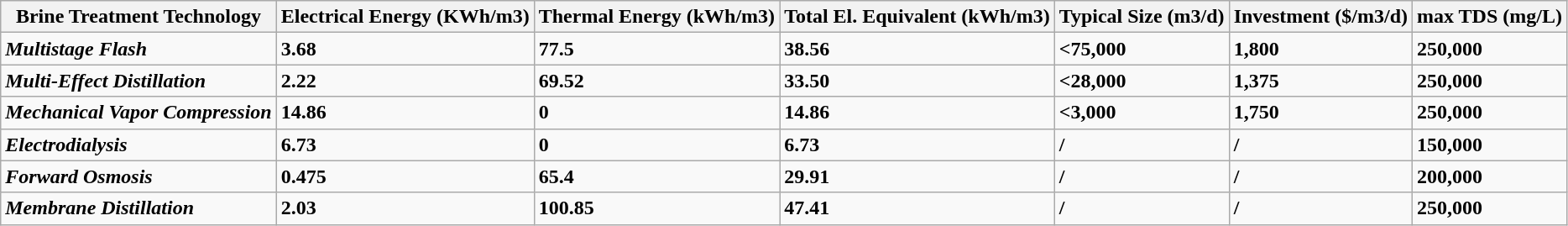<table class="wikitable">
<tr>
<th>Brine Treatment Technology</th>
<th>Electrical Energy (KWh/m3)</th>
<th>Thermal Energy (kWh/m3)</th>
<th>Total El. Equivalent (kWh/m3)</th>
<th>Typical Size (m3/d)</th>
<th>Investment ($/m3/d)</th>
<th>max TDS (mg/L)</th>
</tr>
<tr>
<td><strong><em>Multistage Flash</em></strong></td>
<td><strong>3.68</strong></td>
<td><strong>77.5</strong></td>
<td><strong>38.56</strong></td>
<td><strong><75,000</strong></td>
<td><strong>1,800</strong></td>
<td><strong>250,000</strong></td>
</tr>
<tr>
<td><strong><em>Multi-Effect Distillation</em></strong></td>
<td><strong>2.22</strong></td>
<td><strong>69.52</strong></td>
<td><strong>33.50</strong></td>
<td><strong><28,000</strong></td>
<td><strong>1,375</strong></td>
<td><strong>250,000</strong></td>
</tr>
<tr>
<td><strong><em>Mechanical Vapor Compression</em></strong></td>
<td><strong>14.86</strong></td>
<td><strong>0</strong></td>
<td><strong>14.86</strong></td>
<td><strong><3,000</strong></td>
<td><strong>1,750</strong></td>
<td><strong>250,000</strong></td>
</tr>
<tr>
<td><strong><em>Electrodialysis</em></strong></td>
<td><strong>6.73</strong></td>
<td><strong>0</strong></td>
<td><strong>6.73</strong></td>
<td><strong>/</strong></td>
<td><strong>/</strong></td>
<td><strong>150,000</strong></td>
</tr>
<tr>
<td><strong><em>Forward Osmosis</em></strong></td>
<td><strong>0.475</strong></td>
<td><strong>65.4</strong></td>
<td><strong>29.91</strong></td>
<td><strong>/</strong></td>
<td><strong>/</strong></td>
<td><strong>200,000</strong></td>
</tr>
<tr>
<td><strong><em>Membrane Distillation</em></strong></td>
<td><strong>2.03</strong></td>
<td><strong>100.85</strong></td>
<td><strong>47.41</strong></td>
<td><strong>/</strong></td>
<td><strong>/</strong></td>
<td><strong>250,000</strong></td>
</tr>
</table>
